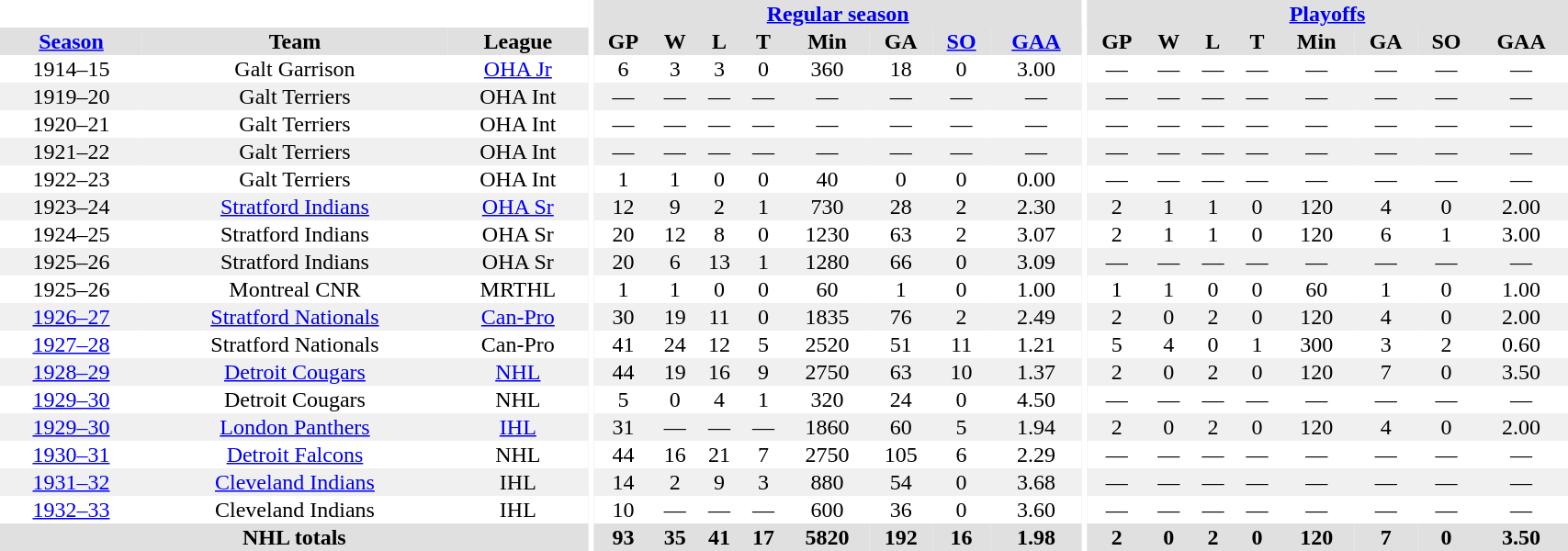<table border="0" cellpadding="1" cellspacing="0" style="width:90%; text-align:center;">
<tr bgcolor="#e0e0e0">
<th colspan="3" bgcolor="#ffffff"></th>
<th rowspan="99" bgcolor="#ffffff"></th>
<th colspan="8" bgcolor="#e0e0e0"><a href='#'>Regular season</a></th>
<th rowspan="99" bgcolor="#ffffff"></th>
<th colspan="8" bgcolor="#e0e0e0"><a href='#'>Playoffs</a></th>
</tr>
<tr bgcolor="#e0e0e0">
<th><a href='#'>Season</a></th>
<th>Team</th>
<th>League</th>
<th>GP</th>
<th>W</th>
<th>L</th>
<th>T</th>
<th>Min</th>
<th>GA</th>
<th><a href='#'>SO</a></th>
<th><a href='#'>GAA</a></th>
<th>GP</th>
<th>W</th>
<th>L</th>
<th>T</th>
<th>Min</th>
<th>GA</th>
<th>SO</th>
<th>GAA</th>
</tr>
<tr>
<td>1914–15</td>
<td>Galt Garrison</td>
<td><a href='#'>OHA Jr</a></td>
<td>6</td>
<td>3</td>
<td>3</td>
<td>0</td>
<td>360</td>
<td>18</td>
<td>0</td>
<td>3.00</td>
<td>—</td>
<td>—</td>
<td>—</td>
<td>—</td>
<td>—</td>
<td>—</td>
<td>—</td>
<td>—</td>
</tr>
<tr bgcolor="#f0f0f0">
<td>1919–20</td>
<td>Galt Terriers</td>
<td>OHA Int</td>
<td>—</td>
<td>—</td>
<td>—</td>
<td>—</td>
<td>—</td>
<td>—</td>
<td>—</td>
<td>—</td>
<td>—</td>
<td>—</td>
<td>—</td>
<td>—</td>
<td>—</td>
<td>—</td>
<td>—</td>
<td>—</td>
</tr>
<tr>
<td>1920–21</td>
<td>Galt Terriers</td>
<td>OHA Int</td>
<td>—</td>
<td>—</td>
<td>—</td>
<td>—</td>
<td>—</td>
<td>—</td>
<td>—</td>
<td>—</td>
<td>—</td>
<td>—</td>
<td>—</td>
<td>—</td>
<td>—</td>
<td>—</td>
<td>—</td>
<td>—</td>
</tr>
<tr bgcolor="#f0f0f0">
<td>1921–22</td>
<td>Galt Terriers</td>
<td>OHA Int</td>
<td>—</td>
<td>—</td>
<td>—</td>
<td>—</td>
<td>—</td>
<td>—</td>
<td>—</td>
<td>—</td>
<td>—</td>
<td>—</td>
<td>—</td>
<td>—</td>
<td>—</td>
<td>—</td>
<td>—</td>
<td>—</td>
</tr>
<tr>
<td>1922–23</td>
<td>Galt Terriers</td>
<td>OHA Int</td>
<td>1</td>
<td>1</td>
<td>0</td>
<td>0</td>
<td>40</td>
<td>0</td>
<td>0</td>
<td>0.00</td>
<td>—</td>
<td>—</td>
<td>—</td>
<td>—</td>
<td>—</td>
<td>—</td>
<td>—</td>
<td>—</td>
</tr>
<tr bgcolor="#f0f0f0">
<td>1923–24</td>
<td><a href='#'>Stratford Indians</a></td>
<td><a href='#'>OHA Sr</a></td>
<td>12</td>
<td>9</td>
<td>2</td>
<td>1</td>
<td>730</td>
<td>28</td>
<td>2</td>
<td>2.30</td>
<td>2</td>
<td>1</td>
<td>1</td>
<td>0</td>
<td>120</td>
<td>4</td>
<td>0</td>
<td>2.00</td>
</tr>
<tr>
<td>1924–25</td>
<td>Stratford Indians</td>
<td>OHA Sr</td>
<td>20</td>
<td>12</td>
<td>8</td>
<td>0</td>
<td>1230</td>
<td>63</td>
<td>2</td>
<td>3.07</td>
<td>2</td>
<td>1</td>
<td>1</td>
<td>0</td>
<td>120</td>
<td>6</td>
<td>1</td>
<td>3.00</td>
</tr>
<tr bgcolor="#f0f0f0">
<td>1925–26</td>
<td>Stratford Indians</td>
<td>OHA Sr</td>
<td>20</td>
<td>6</td>
<td>13</td>
<td>1</td>
<td>1280</td>
<td>66</td>
<td>0</td>
<td>3.09</td>
<td>—</td>
<td>—</td>
<td>—</td>
<td>—</td>
<td>—</td>
<td>—</td>
<td>—</td>
<td>—</td>
</tr>
<tr>
<td>1925–26</td>
<td>Montreal CNR</td>
<td>MRTHL</td>
<td>1</td>
<td>1</td>
<td>0</td>
<td>0</td>
<td>60</td>
<td>1</td>
<td>0</td>
<td>1.00</td>
<td>1</td>
<td>1</td>
<td>0</td>
<td>0</td>
<td>60</td>
<td>1</td>
<td>0</td>
<td>1.00</td>
</tr>
<tr bgcolor="#f0f0f0">
<td><a href='#'>1926–27</a></td>
<td><a href='#'>Stratford Nationals</a></td>
<td><a href='#'>Can-Pro</a></td>
<td>30</td>
<td>19</td>
<td>11</td>
<td>0</td>
<td>1835</td>
<td>76</td>
<td>2</td>
<td>2.49</td>
<td>2</td>
<td>0</td>
<td>2</td>
<td>0</td>
<td>120</td>
<td>4</td>
<td>0</td>
<td>2.00</td>
</tr>
<tr>
<td><a href='#'>1927–28</a></td>
<td>Stratford Nationals</td>
<td>Can-Pro</td>
<td>41</td>
<td>24</td>
<td>12</td>
<td>5</td>
<td>2520</td>
<td>51</td>
<td>11</td>
<td>1.21</td>
<td>5</td>
<td>4</td>
<td>0</td>
<td>1</td>
<td>300</td>
<td>3</td>
<td>2</td>
<td>0.60</td>
</tr>
<tr bgcolor="#f0f0f0">
<td><a href='#'>1928–29</a></td>
<td><a href='#'>Detroit Cougars</a></td>
<td><a href='#'>NHL</a></td>
<td>44</td>
<td>19</td>
<td>16</td>
<td>9</td>
<td>2750</td>
<td>63</td>
<td>10</td>
<td>1.37</td>
<td>2</td>
<td>0</td>
<td>2</td>
<td>0</td>
<td>120</td>
<td>7</td>
<td>0</td>
<td>3.50</td>
</tr>
<tr>
<td><a href='#'>1929–30</a></td>
<td>Detroit Cougars</td>
<td>NHL</td>
<td>5</td>
<td>0</td>
<td>4</td>
<td>1</td>
<td>320</td>
<td>24</td>
<td>0</td>
<td>4.50</td>
<td>—</td>
<td>—</td>
<td>—</td>
<td>—</td>
<td>—</td>
<td>—</td>
<td>—</td>
<td>—</td>
</tr>
<tr bgcolor="#f0f0f0">
<td><a href='#'>1929–30</a></td>
<td><a href='#'>London Panthers</a></td>
<td><a href='#'>IHL</a></td>
<td>31</td>
<td>—</td>
<td>—</td>
<td>—</td>
<td>1860</td>
<td>60</td>
<td>5</td>
<td>1.94</td>
<td>2</td>
<td>0</td>
<td>2</td>
<td>0</td>
<td>120</td>
<td>4</td>
<td>0</td>
<td>2.00</td>
</tr>
<tr>
<td><a href='#'>1930–31</a></td>
<td><a href='#'>Detroit Falcons</a></td>
<td>NHL</td>
<td>44</td>
<td>16</td>
<td>21</td>
<td>7</td>
<td>2750</td>
<td>105</td>
<td>6</td>
<td>2.29</td>
<td>—</td>
<td>—</td>
<td>—</td>
<td>—</td>
<td>—</td>
<td>—</td>
<td>—</td>
<td>—</td>
</tr>
<tr bgcolor="#f0f0f0">
<td><a href='#'>1931–32</a></td>
<td><a href='#'>Cleveland Indians</a></td>
<td>IHL</td>
<td>14</td>
<td>2</td>
<td>9</td>
<td>3</td>
<td>880</td>
<td>54</td>
<td>0</td>
<td>3.68</td>
<td>—</td>
<td>—</td>
<td>—</td>
<td>—</td>
<td>—</td>
<td>—</td>
<td>—</td>
<td>—</td>
</tr>
<tr>
<td><a href='#'>1932–33</a></td>
<td>Cleveland Indians</td>
<td>IHL</td>
<td>10</td>
<td>—</td>
<td>—</td>
<td>—</td>
<td>600</td>
<td>36</td>
<td>0</td>
<td>3.60</td>
<td>—</td>
<td>—</td>
<td>—</td>
<td>—</td>
<td>—</td>
<td>—</td>
<td>—</td>
<td>—</td>
</tr>
<tr bgcolor="#e0e0e0">
<th colspan="3">NHL totals</th>
<th>93</th>
<th>35</th>
<th>41</th>
<th>17</th>
<th>5820</th>
<th>192</th>
<th>16</th>
<th>1.98</th>
<th>2</th>
<th>0</th>
<th>2</th>
<th>0</th>
<th>120</th>
<th>7</th>
<th>0</th>
<th>3.50</th>
</tr>
</table>
